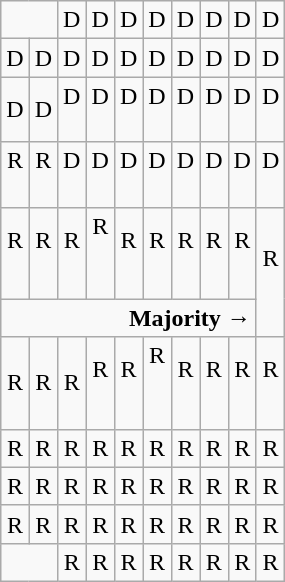<table class="wikitable" style="text-align:center">
<tr>
<td colspan=2> </td>
<td>D</td>
<td>D</td>
<td>D</td>
<td>D</td>
<td>D</td>
<td>D</td>
<td>D</td>
<td>D</td>
</tr>
<tr>
<td width=10% >D</td>
<td width=10% >D</td>
<td width=10% >D</td>
<td width=10% >D</td>
<td width=10% >D</td>
<td width=10% >D</td>
<td width=10% >D</td>
<td width=10% >D</td>
<td width=10% >D</td>
<td width=10% >D</td>
</tr>
<tr>
<td>D</td>
<td>D</td>
<td>D<br><br></td>
<td>D<br><br></td>
<td>D<br><br></td>
<td>D<br><br></td>
<td>D<br><br></td>
<td>D<br><br></td>
<td>D<br><br></td>
<td>D<br><br></td>
</tr>
<tr>
<td>R<br><br></td>
<td>R<br><br></td>
<td>D<br><br></td>
<td>D<br><br></td>
<td>D<br><br></td>
<td>D<br><br></td>
<td>D<br><br></td>
<td>D<br><br></td>
<td>D<br><br></td>
<td>D<br><br></td>
</tr>
<tr>
<td>R<br><br></td>
<td>R<br><br></td>
<td>R<br><br></td>
<td>R<br><br><br></td>
<td>R<br><br></td>
<td>R<br><br></td>
<td>R<br><br></td>
<td>R<br><br></td>
<td>R<br><br></td>
<td rowspan=2 >R<br><br></td>
</tr>
<tr>
<td colspan=9 align=right><strong>Majority →</strong></td>
</tr>
<tr>
<td>R</td>
<td>R</td>
<td>R</td>
<td>R<br><br></td>
<td>R<br><br></td>
<td>R<br><br><br></td>
<td>R<br><br></td>
<td>R<br><br></td>
<td>R<br><br></td>
<td>R<br><br></td>
</tr>
<tr>
<td>R</td>
<td>R</td>
<td>R</td>
<td>R</td>
<td>R</td>
<td>R</td>
<td>R</td>
<td>R</td>
<td>R</td>
<td>R</td>
</tr>
<tr>
<td>R</td>
<td>R</td>
<td>R</td>
<td>R</td>
<td>R</td>
<td>R</td>
<td>R</td>
<td>R</td>
<td>R</td>
<td>R</td>
</tr>
<tr>
<td>R</td>
<td>R</td>
<td>R</td>
<td>R</td>
<td>R</td>
<td>R</td>
<td>R</td>
<td>R</td>
<td>R</td>
<td>R</td>
</tr>
<tr>
<td colspan=2></td>
<td>R</td>
<td>R</td>
<td>R</td>
<td>R</td>
<td>R</td>
<td>R</td>
<td>R</td>
<td>R</td>
</tr>
</table>
